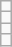<table class="wikitable">
<tr>
<td></td>
</tr>
<tr>
<td></td>
</tr>
<tr>
<td></td>
</tr>
<tr>
<td></td>
</tr>
</table>
